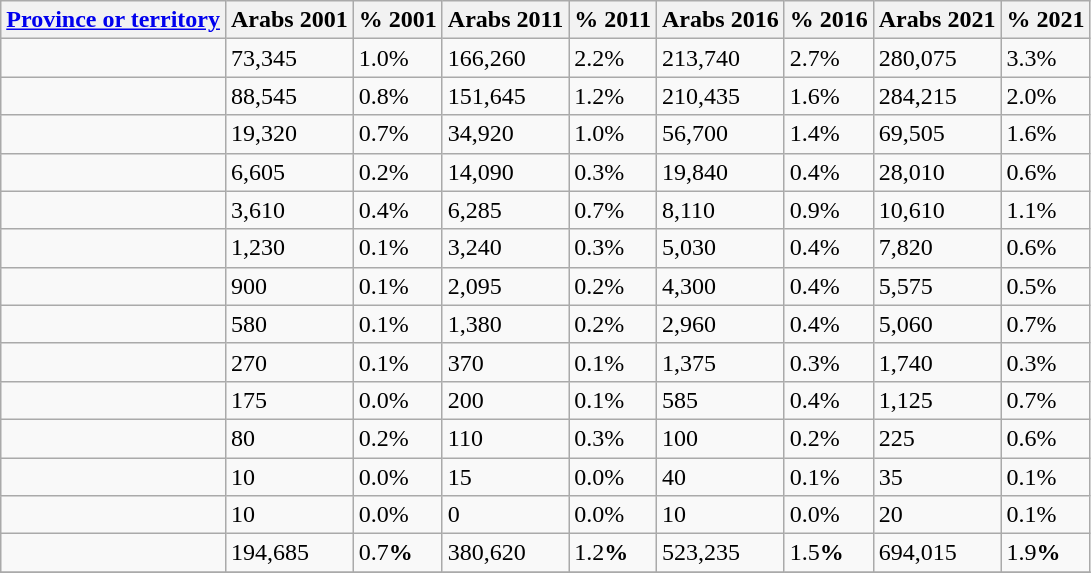<table class="wikitable sortable">
<tr>
<th><a href='#'>Province or territory</a></th>
<th>Arabs 2001</th>
<th>% 2001</th>
<th>Arabs 2011</th>
<th>% 2011</th>
<th>Arabs 2016</th>
<th>% 2016</th>
<th>Arabs 2021</th>
<th>% 2021</th>
</tr>
<tr>
<td></td>
<td>73,345</td>
<td>1.0%</td>
<td>166,260</td>
<td>2.2%</td>
<td>213,740</td>
<td>2.7%</td>
<td>280,075</td>
<td>3.3%</td>
</tr>
<tr>
<td></td>
<td>88,545</td>
<td>0.8%</td>
<td>151,645</td>
<td>1.2%</td>
<td>210,435</td>
<td>1.6%</td>
<td>284,215</td>
<td>2.0%</td>
</tr>
<tr>
<td></td>
<td>19,320</td>
<td>0.7%</td>
<td>34,920</td>
<td>1.0%</td>
<td>56,700</td>
<td>1.4%</td>
<td>69,505</td>
<td>1.6%</td>
</tr>
<tr>
<td></td>
<td>6,605</td>
<td>0.2%</td>
<td>14,090</td>
<td>0.3%</td>
<td>19,840</td>
<td>0.4%</td>
<td>28,010</td>
<td>0.6%</td>
</tr>
<tr>
<td></td>
<td>3,610</td>
<td>0.4%</td>
<td>6,285</td>
<td>0.7%</td>
<td>8,110</td>
<td>0.9%</td>
<td>10,610</td>
<td>1.1%</td>
</tr>
<tr>
<td></td>
<td>1,230</td>
<td>0.1%</td>
<td>3,240</td>
<td>0.3%</td>
<td>5,030</td>
<td>0.4%</td>
<td>7,820</td>
<td>0.6%</td>
</tr>
<tr>
<td></td>
<td>900</td>
<td>0.1%</td>
<td>2,095</td>
<td>0.2%</td>
<td>4,300</td>
<td>0.4%</td>
<td>5,575</td>
<td>0.5%</td>
</tr>
<tr>
<td></td>
<td>580</td>
<td>0.1%</td>
<td>1,380</td>
<td>0.2%</td>
<td>2,960</td>
<td>0.4%</td>
<td>5,060</td>
<td>0.7%</td>
</tr>
<tr>
<td></td>
<td>270</td>
<td>0.1%</td>
<td>370</td>
<td>0.1%</td>
<td>1,375</td>
<td>0.3%</td>
<td>1,740</td>
<td>0.3%</td>
</tr>
<tr>
<td></td>
<td>175</td>
<td>0.0%</td>
<td>200</td>
<td>0.1%</td>
<td>585</td>
<td>0.4%</td>
<td>1,125</td>
<td>0.7%</td>
</tr>
<tr>
<td></td>
<td>80</td>
<td>0.2%</td>
<td>110</td>
<td>0.3%</td>
<td>100</td>
<td>0.2%</td>
<td>225</td>
<td>0.6%</td>
</tr>
<tr>
<td></td>
<td>10</td>
<td>0.0%</td>
<td>15</td>
<td>0.0%</td>
<td>40</td>
<td>0.1%</td>
<td>35</td>
<td>0.1%</td>
</tr>
<tr>
<td></td>
<td>10</td>
<td>0.0%</td>
<td>0</td>
<td>0.0%</td>
<td>10</td>
<td>0.0%</td>
<td>20</td>
<td>0.1%</td>
</tr>
<tr>
<td><strong></strong></td>
<td>194,685</td>
<td>0.7<strong>%</strong></td>
<td>380,620</td>
<td>1.2<strong>%</strong></td>
<td>523,235</td>
<td>1.5<strong>%</strong></td>
<td>694,015</td>
<td>1.9<strong>%</strong></td>
</tr>
<tr>
</tr>
</table>
